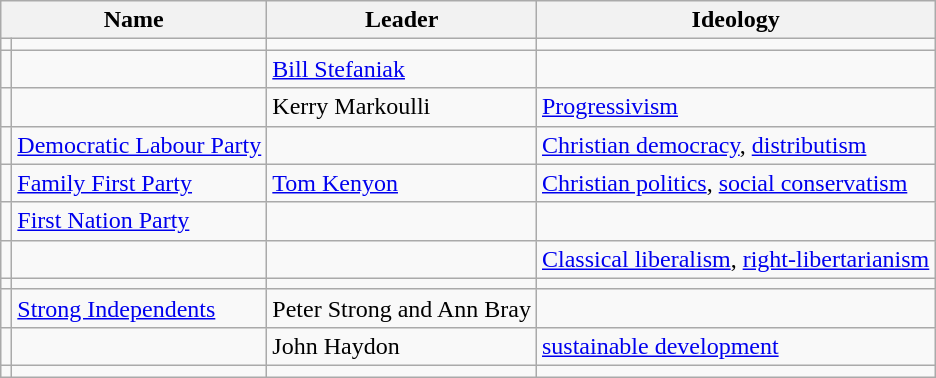<table class="wikitable">
<tr>
<th colspan="2">Name</th>
<th>Leader</th>
<th>Ideology</th>
</tr>
<tr>
<td></td>
<td></td>
<td></td>
<td></td>
</tr>
<tr>
<td></td>
<td></td>
<td><a href='#'>Bill Stefaniak</a></td>
<td></td>
</tr>
<tr>
<td></td>
<td></td>
<td>Kerry Markoulli</td>
<td><a href='#'>Progressivism</a></td>
</tr>
<tr>
<td></td>
<td><a href='#'>Democratic Labour Party</a></td>
<td></td>
<td><a href='#'>Christian democracy</a>, <a href='#'>distributism</a></td>
</tr>
<tr>
<td></td>
<td><a href='#'>Family First Party</a></td>
<td><a href='#'>Tom Kenyon</a></td>
<td><a href='#'>Christian politics</a>, <a href='#'>social conservatism</a></td>
</tr>
<tr>
<td></td>
<td><a href='#'>First Nation Party</a></td>
<td></td>
<td></td>
</tr>
<tr>
<td></td>
<td></td>
<td></td>
<td><a href='#'>Classical liberalism</a>, <a href='#'>right-libertarianism</a></td>
</tr>
<tr>
<td></td>
<td></td>
<td></td>
<td></td>
</tr>
<tr>
<td></td>
<td><a href='#'>Strong Independents</a></td>
<td>Peter Strong and Ann Bray</td>
<td></td>
</tr>
<tr>
<td></td>
<td></td>
<td>John Haydon</td>
<td> <a href='#'>sustainable development</a></td>
</tr>
<tr>
<td></td>
<td></td>
<td></td>
<td></td>
</tr>
</table>
